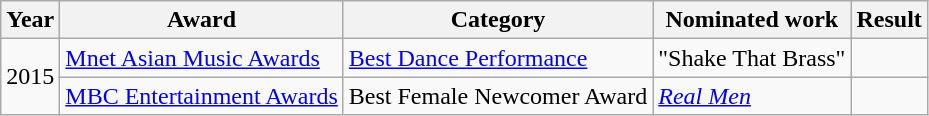<table class="wikitable">
<tr>
<th scope="col">Year</th>
<th>Award</th>
<th scope="col">Category</th>
<th>Nominated work</th>
<th scope="col">Result</th>
</tr>
<tr>
<td rowspan="2">2015</td>
<td><a href='#'>Mnet Asian Music Awards</a></td>
<td><a href='#'>Best Dance Performance</a></td>
<td>"Shake That Brass"</td>
<td></td>
</tr>
<tr>
<td><a href='#'>MBC Entertainment Awards</a></td>
<td>Best Female Newcomer Award</td>
<td><em><a href='#'>Real Men</a></em></td>
<td></td>
</tr>
</table>
